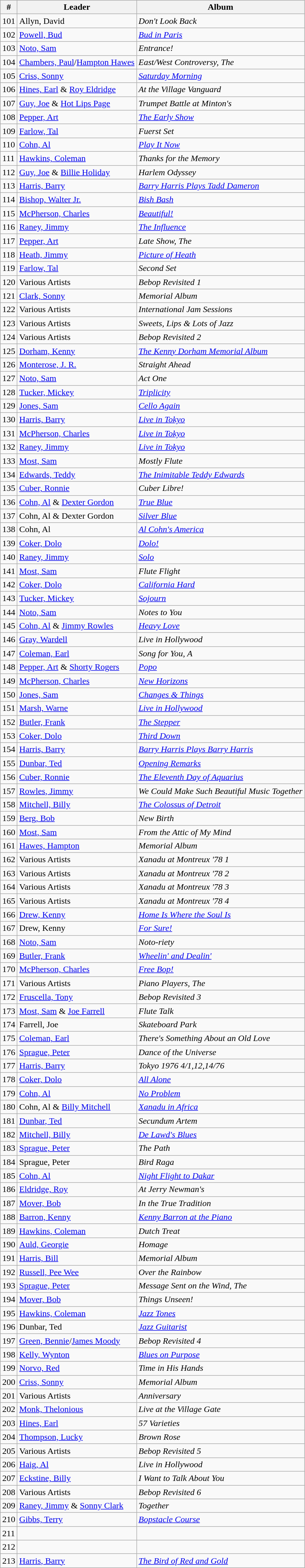<table class="wikitable sortable">
<tr>
<th>#</th>
<th>Leader</th>
<th>Album</th>
</tr>
<tr>
<td>101</td>
<td>Allyn, David</td>
<td><em>Don't Look Back</em></td>
</tr>
<tr>
<td>102</td>
<td><a href='#'>Powell, Bud</a></td>
<td><em><a href='#'>Bud in Paris</a></em></td>
</tr>
<tr>
<td>103</td>
<td><a href='#'>Noto, Sam</a></td>
<td><em>Entrance!</em></td>
</tr>
<tr>
<td>104</td>
<td><a href='#'>Chambers, Paul</a>/<a href='#'>Hampton Hawes</a></td>
<td><em>East/West Controversy, The</em></td>
</tr>
<tr>
<td>105</td>
<td><a href='#'>Criss, Sonny</a></td>
<td><em><a href='#'>Saturday Morning</a></em></td>
</tr>
<tr>
<td>106</td>
<td><a href='#'>Hines, Earl</a> & <a href='#'>Roy Eldridge</a></td>
<td><em>At the Village Vanguard</em></td>
</tr>
<tr>
<td>107</td>
<td><a href='#'>Guy, Joe</a> & <a href='#'>Hot Lips Page</a></td>
<td><em>Trumpet Battle at Minton's</em></td>
</tr>
<tr>
<td>108</td>
<td><a href='#'>Pepper, Art</a></td>
<td><em><a href='#'>The Early Show</a></em></td>
</tr>
<tr>
<td>109</td>
<td><a href='#'>Farlow, Tal</a></td>
<td><em>Fuerst Set</em></td>
</tr>
<tr>
<td>110</td>
<td><a href='#'>Cohn, Al</a></td>
<td><em><a href='#'>Play It Now</a></em></td>
</tr>
<tr>
<td>111</td>
<td><a href='#'>Hawkins, Coleman</a></td>
<td><em>Thanks for the Memory</em></td>
</tr>
<tr>
<td>112</td>
<td><a href='#'>Guy, Joe</a> & <a href='#'>Billie Holiday</a></td>
<td><em>Harlem Odyssey</em></td>
</tr>
<tr>
<td>113</td>
<td><a href='#'>Harris, Barry</a></td>
<td><em><a href='#'>Barry Harris Plays Tadd Dameron</a></em></td>
</tr>
<tr>
<td>114</td>
<td><a href='#'>Bishop, Walter Jr.</a></td>
<td><em><a href='#'>Bish Bash</a></em></td>
</tr>
<tr>
<td>115</td>
<td><a href='#'>McPherson, Charles</a></td>
<td><em><a href='#'>Beautiful!</a></em></td>
</tr>
<tr>
<td>116</td>
<td><a href='#'>Raney, Jimmy</a></td>
<td><em><a href='#'>The Influence</a></em></td>
</tr>
<tr>
<td>117</td>
<td><a href='#'>Pepper, Art</a></td>
<td><em>Late Show, The</em></td>
</tr>
<tr>
<td>118</td>
<td><a href='#'>Heath, Jimmy</a></td>
<td><em><a href='#'>Picture of Heath</a></em></td>
</tr>
<tr>
<td>119</td>
<td><a href='#'>Farlow, Tal</a></td>
<td><em>Second Set</em></td>
</tr>
<tr>
<td>120</td>
<td>Various Artists</td>
<td><em>Bebop Revisited 1</em></td>
</tr>
<tr>
<td>121</td>
<td><a href='#'>Clark, Sonny</a></td>
<td><em>Memorial Album</em></td>
</tr>
<tr>
<td>122</td>
<td>Various Artists</td>
<td><em>International Jam Sessions</em></td>
</tr>
<tr>
<td>123</td>
<td>Various Artists</td>
<td><em>Sweets, Lips & Lots of Jazz</em></td>
</tr>
<tr>
<td>124</td>
<td>Various Artists</td>
<td><em>Bebop Revisited 2</em></td>
</tr>
<tr>
<td>125</td>
<td><a href='#'>Dorham, Kenny</a></td>
<td><em><a href='#'>The Kenny Dorham Memorial Album</a></em></td>
</tr>
<tr>
<td>126</td>
<td><a href='#'>Monterose, J. R.</a></td>
<td><em>Straight Ahead</em></td>
</tr>
<tr>
<td>127</td>
<td><a href='#'>Noto, Sam</a></td>
<td><em>Act One</em></td>
</tr>
<tr>
<td>128</td>
<td><a href='#'>Tucker, Mickey</a></td>
<td><em><a href='#'>Triplicity</a></em></td>
</tr>
<tr>
<td>129</td>
<td><a href='#'>Jones, Sam</a></td>
<td><em><a href='#'>Cello Again</a></em></td>
</tr>
<tr>
<td>130</td>
<td><a href='#'>Harris, Barry</a></td>
<td><em><a href='#'>Live in Tokyo</a></em></td>
</tr>
<tr>
<td>131</td>
<td><a href='#'>McPherson, Charles</a></td>
<td><em><a href='#'>Live in Tokyo</a></em></td>
</tr>
<tr>
<td>132</td>
<td><a href='#'>Raney, Jimmy</a></td>
<td><em><a href='#'>Live in Tokyo</a></em></td>
</tr>
<tr>
<td>133</td>
<td><a href='#'>Most, Sam</a></td>
<td><em>Mostly Flute</em></td>
</tr>
<tr>
<td>134</td>
<td><a href='#'>Edwards, Teddy</a></td>
<td><em><a href='#'>The Inimitable Teddy Edwards</a></em></td>
</tr>
<tr>
<td>135</td>
<td><a href='#'>Cuber, Ronnie</a></td>
<td><em>Cuber Libre!</em></td>
</tr>
<tr>
<td>136</td>
<td><a href='#'>Cohn, Al</a> & <a href='#'>Dexter Gordon</a></td>
<td><em><a href='#'>True Blue</a></em></td>
</tr>
<tr>
<td>137</td>
<td>Cohn, Al & Dexter Gordon</td>
<td><em><a href='#'>Silver Blue</a></em></td>
</tr>
<tr>
<td>138</td>
<td>Cohn, Al</td>
<td><em><a href='#'>Al Cohn's America</a></em></td>
</tr>
<tr>
<td>139</td>
<td><a href='#'>Coker, Dolo</a></td>
<td><em><a href='#'>Dolo!</a></em></td>
</tr>
<tr>
<td>140</td>
<td><a href='#'>Raney, Jimmy</a></td>
<td><em><a href='#'>Solo</a></em></td>
</tr>
<tr>
<td>141</td>
<td><a href='#'>Most, Sam</a></td>
<td><em>Flute Flight</em></td>
</tr>
<tr>
<td>142</td>
<td><a href='#'>Coker, Dolo</a></td>
<td><em><a href='#'>California Hard</a></em></td>
</tr>
<tr>
<td>143</td>
<td><a href='#'>Tucker, Mickey</a></td>
<td><em><a href='#'>Sojourn</a></em></td>
</tr>
<tr>
<td>144</td>
<td><a href='#'>Noto, Sam</a></td>
<td><em>Notes to You</em></td>
</tr>
<tr>
<td>145</td>
<td><a href='#'>Cohn, Al</a> & <a href='#'>Jimmy Rowles</a></td>
<td><em><a href='#'>Heavy Love</a></em></td>
</tr>
<tr>
<td>146</td>
<td><a href='#'>Gray, Wardell</a></td>
<td><em>Live in Hollywood</em></td>
</tr>
<tr>
<td>147</td>
<td><a href='#'>Coleman, Earl</a></td>
<td><em>Song for You, A</em></td>
</tr>
<tr>
<td>148</td>
<td><a href='#'>Pepper, Art</a> & <a href='#'>Shorty Rogers</a></td>
<td><em><a href='#'>Popo</a></em></td>
</tr>
<tr>
<td>149</td>
<td><a href='#'>McPherson, Charles</a></td>
<td><em><a href='#'>New Horizons</a></em></td>
</tr>
<tr>
<td>150</td>
<td><a href='#'>Jones, Sam</a></td>
<td><em><a href='#'>Changes & Things</a></em></td>
</tr>
<tr>
<td>151</td>
<td><a href='#'>Marsh, Warne</a></td>
<td><em><a href='#'>Live in Hollywood</a></em></td>
</tr>
<tr>
<td>152</td>
<td><a href='#'>Butler, Frank</a></td>
<td><em><a href='#'>The Stepper</a></em></td>
</tr>
<tr>
<td>153</td>
<td><a href='#'>Coker, Dolo</a></td>
<td><em><a href='#'>Third Down</a></em></td>
</tr>
<tr>
<td>154</td>
<td><a href='#'>Harris, Barry</a></td>
<td><em><a href='#'>Barry Harris Plays Barry Harris</a></em></td>
</tr>
<tr>
<td>155</td>
<td><a href='#'>Dunbar, Ted</a></td>
<td><em><a href='#'>Opening Remarks</a></em></td>
</tr>
<tr>
<td>156</td>
<td><a href='#'>Cuber, Ronnie</a></td>
<td><em><a href='#'>The Eleventh Day of Aquarius</a></em></td>
</tr>
<tr>
<td>157</td>
<td><a href='#'>Rowles, Jimmy</a></td>
<td><em>We Could Make Such Beautiful Music Together</em></td>
</tr>
<tr>
<td>158</td>
<td><a href='#'>Mitchell, Billy</a></td>
<td><em><a href='#'>The Colossus of Detroit</a></em></td>
</tr>
<tr>
<td>159</td>
<td><a href='#'>Berg, Bob</a></td>
<td><em>New Birth</em></td>
</tr>
<tr>
<td>160</td>
<td><a href='#'>Most, Sam</a></td>
<td><em>From the Attic of My Mind</em></td>
</tr>
<tr>
<td>161</td>
<td><a href='#'>Hawes, Hampton</a></td>
<td><em>Memorial Album</em></td>
</tr>
<tr>
<td>162</td>
<td>Various Artists</td>
<td><em>Xanadu at Montreux '78 1</em></td>
</tr>
<tr>
<td>163</td>
<td>Various Artists</td>
<td><em>Xanadu at Montreux '78 2</em></td>
</tr>
<tr>
<td>164</td>
<td>Various Artists</td>
<td><em>Xanadu at Montreux '78 3</em></td>
</tr>
<tr>
<td>165</td>
<td>Various Artists</td>
<td><em>Xanadu at Montreux '78 4</em></td>
</tr>
<tr>
<td>166</td>
<td><a href='#'>Drew, Kenny</a></td>
<td><em><a href='#'>Home Is Where the Soul Is</a></em></td>
</tr>
<tr>
<td>167</td>
<td>Drew, Kenny</td>
<td><em><a href='#'>For Sure!</a></em></td>
</tr>
<tr>
<td>168</td>
<td><a href='#'>Noto, Sam</a></td>
<td><em>Noto-riety</em></td>
</tr>
<tr>
<td>169</td>
<td><a href='#'>Butler, Frank</a></td>
<td><em><a href='#'>Wheelin' and Dealin'</a></em></td>
</tr>
<tr>
<td>170</td>
<td><a href='#'>McPherson, Charles</a></td>
<td><em><a href='#'>Free Bop!</a></em></td>
</tr>
<tr>
<td>171</td>
<td>Various Artists</td>
<td><em>Piano Players, The</em></td>
</tr>
<tr>
<td>172</td>
<td><a href='#'>Fruscella, Tony</a></td>
<td><em>Bebop Revisited 3</em></td>
</tr>
<tr>
<td>173</td>
<td><a href='#'>Most, Sam</a> & <a href='#'>Joe Farrell</a></td>
<td><em>Flute Talk</em></td>
</tr>
<tr>
<td>174</td>
<td>Farrell, Joe</td>
<td><em>Skateboard Park</em></td>
</tr>
<tr>
<td>175</td>
<td><a href='#'>Coleman, Earl</a></td>
<td><em>There's Something About an Old Love</em></td>
</tr>
<tr>
<td>176</td>
<td><a href='#'>Sprague, Peter</a></td>
<td><em>Dance of the Universe</em></td>
</tr>
<tr>
<td>177</td>
<td><a href='#'>Harris, Barry</a></td>
<td><em>Tokyo 1976 4/1,12,14/76</em></td>
</tr>
<tr>
<td>178</td>
<td><a href='#'>Coker, Dolo</a></td>
<td><em><a href='#'>All Alone</a></em></td>
</tr>
<tr>
<td>179</td>
<td><a href='#'>Cohn, Al</a></td>
<td><em><a href='#'>No Problem</a></em></td>
</tr>
<tr>
<td>180</td>
<td>Cohn, Al & <a href='#'>Billy Mitchell</a></td>
<td><em><a href='#'>Xanadu in Africa</a></em></td>
</tr>
<tr>
<td>181</td>
<td><a href='#'>Dunbar, Ted</a></td>
<td><em>Secundum Artem</em></td>
</tr>
<tr>
<td>182</td>
<td><a href='#'>Mitchell, Billy</a></td>
<td><em><a href='#'>De Lawd's Blues</a></em></td>
</tr>
<tr>
<td>183</td>
<td><a href='#'>Sprague, Peter</a></td>
<td><em>The Path</em></td>
</tr>
<tr>
<td>184</td>
<td>Sprague, Peter</td>
<td><em>Bird Raga</em></td>
</tr>
<tr>
<td>185</td>
<td><a href='#'>Cohn, Al</a></td>
<td><em><a href='#'>Night Flight to Dakar</a></em></td>
</tr>
<tr>
<td>186</td>
<td><a href='#'>Eldridge, Roy</a></td>
<td><em>At Jerry Newman's</em></td>
</tr>
<tr>
<td>187</td>
<td><a href='#'>Mover, Bob</a></td>
<td><em>In the True Tradition</em></td>
</tr>
<tr>
<td>188</td>
<td><a href='#'>Barron, Kenny</a></td>
<td><em><a href='#'>Kenny Barron at the Piano</a></em></td>
</tr>
<tr>
<td>189</td>
<td><a href='#'>Hawkins, Coleman</a></td>
<td><em>Dutch Treat</em></td>
</tr>
<tr>
<td>190</td>
<td><a href='#'>Auld, Georgie</a></td>
<td><em>Homage</em></td>
</tr>
<tr>
<td>191</td>
<td><a href='#'>Harris, Bill</a></td>
<td><em>Memorial Album</em></td>
</tr>
<tr>
<td>192</td>
<td><a href='#'>Russell, Pee Wee</a></td>
<td><em>Over the Rainbow</em></td>
</tr>
<tr>
<td>193</td>
<td><a href='#'>Sprague, Peter</a></td>
<td><em>Message Sent on the Wind, The</em></td>
</tr>
<tr>
<td>194</td>
<td><a href='#'>Mover, Bob</a></td>
<td><em>Things Unseen!</em></td>
</tr>
<tr>
<td>195</td>
<td><a href='#'>Hawkins, Coleman</a></td>
<td><em><a href='#'>Jazz Tones</a></em></td>
</tr>
<tr>
<td>196</td>
<td>Dunbar, Ted</td>
<td><em><a href='#'>Jazz Guitarist</a></em></td>
</tr>
<tr>
<td>197</td>
<td><a href='#'>Green, Bennie</a>/<a href='#'>James Moody</a></td>
<td><em>Bebop Revisited 4</em></td>
</tr>
<tr>
<td>198</td>
<td><a href='#'>Kelly, Wynton</a></td>
<td><em><a href='#'>Blues on Purpose</a></em></td>
</tr>
<tr>
<td>199</td>
<td><a href='#'>Norvo, Red</a></td>
<td><em>Time in His Hands</em></td>
</tr>
<tr>
<td>200</td>
<td><a href='#'>Criss, Sonny</a></td>
<td><em>Memorial Album</em></td>
</tr>
<tr>
<td>201</td>
<td>Various Artists</td>
<td><em>Anniversary</em></td>
</tr>
<tr>
<td>202</td>
<td><a href='#'>Monk, Thelonious</a></td>
<td><em>Live at the Village Gate</em></td>
</tr>
<tr>
<td>203</td>
<td><a href='#'>Hines, Earl</a></td>
<td><em>57 Varieties</em></td>
</tr>
<tr>
<td>204</td>
<td><a href='#'>Thompson, Lucky</a></td>
<td><em>Brown Rose</em></td>
</tr>
<tr>
<td>205</td>
<td>Various Artists</td>
<td><em>Bebop Revisited 5</em></td>
</tr>
<tr>
<td>206</td>
<td><a href='#'>Haig, Al</a></td>
<td><em>Live in Hollywood</em></td>
</tr>
<tr>
<td>207</td>
<td><a href='#'>Eckstine, Billy</a></td>
<td><em>I Want to Talk About You</em></td>
</tr>
<tr>
<td>208</td>
<td>Various Artists</td>
<td><em>Bebop Revisited 6</em></td>
</tr>
<tr>
<td>209</td>
<td><a href='#'>Raney, Jimmy</a> & <a href='#'>Sonny Clark</a></td>
<td><em>Together</em></td>
</tr>
<tr>
<td>210</td>
<td><a href='#'>Gibbs, Terry</a></td>
<td><em><a href='#'>Bopstacle Course</a></em></td>
</tr>
<tr>
<td>211</td>
<td></td>
<td></td>
</tr>
<tr>
<td>212</td>
<td></td>
<td></td>
</tr>
<tr>
<td>213</td>
<td><a href='#'>Harris, Barry</a></td>
<td><em><a href='#'>The Bird of Red and Gold</a></em></td>
</tr>
</table>
